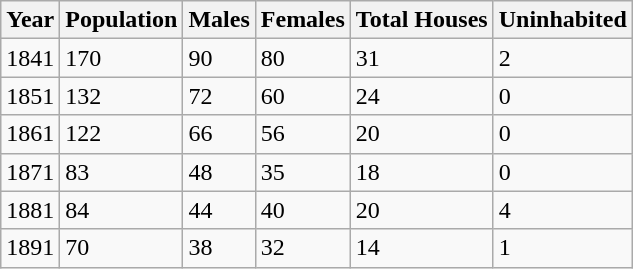<table class="wikitable">
<tr>
<th>Year</th>
<th>Population</th>
<th>Males</th>
<th>Females</th>
<th>Total Houses</th>
<th>Uninhabited</th>
</tr>
<tr>
<td>1841</td>
<td>170</td>
<td>90</td>
<td>80</td>
<td>31</td>
<td>2</td>
</tr>
<tr>
<td>1851</td>
<td>132</td>
<td>72</td>
<td>60</td>
<td>24</td>
<td>0</td>
</tr>
<tr>
<td>1861</td>
<td>122</td>
<td>66</td>
<td>56</td>
<td>20</td>
<td>0</td>
</tr>
<tr>
<td>1871</td>
<td>83</td>
<td>48</td>
<td>35</td>
<td>18</td>
<td>0</td>
</tr>
<tr>
<td>1881</td>
<td>84</td>
<td>44</td>
<td>40</td>
<td>20</td>
<td>4</td>
</tr>
<tr>
<td>1891</td>
<td>70</td>
<td>38</td>
<td>32</td>
<td>14</td>
<td>1</td>
</tr>
</table>
